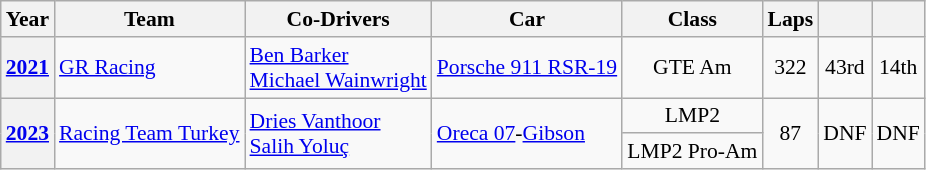<table class="wikitable" style="text-align:center; font-size:90%">
<tr>
<th>Year</th>
<th>Team</th>
<th>Co-Drivers</th>
<th>Car</th>
<th>Class</th>
<th>Laps</th>
<th></th>
<th></th>
</tr>
<tr>
<th><a href='#'>2021</a></th>
<td align="left" nowrap> <a href='#'>GR Racing</a></td>
<td align="left" nowrap> <a href='#'>Ben Barker</a><br> <a href='#'>Michael Wainwright</a></td>
<td align="left" nowrap><a href='#'>Porsche 911 RSR-19</a></td>
<td nowrap>GTE Am</td>
<td>322</td>
<td>43rd</td>
<td>14th</td>
</tr>
<tr>
<th rowspan="2"><a href='#'>2023</a></th>
<td align="left" rowspan="2" nowrap> <a href='#'>Racing Team Turkey</a></td>
<td align="left" rowspan="2" nowrap> <a href='#'>Dries Vanthoor</a><br> <a href='#'>Salih Yoluç</a></td>
<td align="left" rowspan="2" nowrap><a href='#'>Oreca 07</a>-<a href='#'>Gibson</a></td>
<td>LMP2</td>
<td rowspan="2">87</td>
<td rowspan="2">DNF</td>
<td rowspan="2">DNF</td>
</tr>
<tr>
<td nowrap>LMP2 Pro-Am</td>
</tr>
</table>
